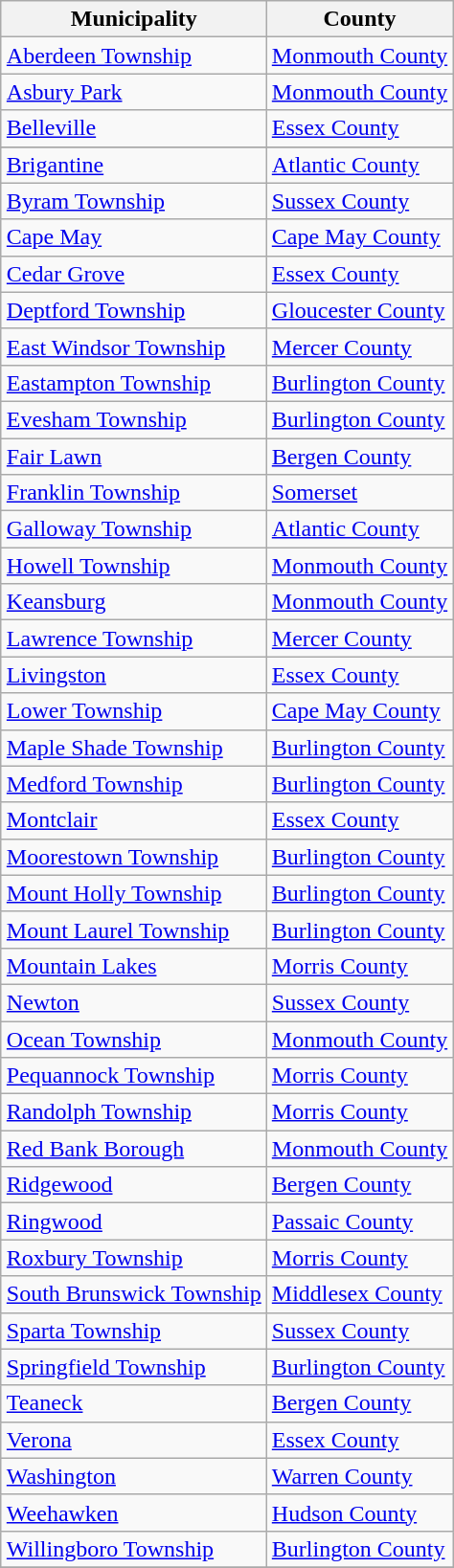<table class="wikitable sortable" style="margin-left: auto; margin-right: auto;">
<tr>
<th scope="col">Municipality</th>
<th scope="col">County</th>
</tr>
<tr>
<td><a href='#'>Aberdeen Township</a></td>
<td><a href='#'>Monmouth County</a></td>
</tr>
<tr>
<td><a href='#'>Asbury Park</a></td>
<td><a href='#'>Monmouth County</a></td>
</tr>
<tr>
<td><a href='#'>Belleville</a></td>
<td><a href='#'>Essex County</a></td>
</tr>
<tr>
</tr>
<tr>
<td><a href='#'>Brigantine</a></td>
<td><a href='#'>Atlantic County</a></td>
</tr>
<tr>
<td><a href='#'>Byram Township</a></td>
<td><a href='#'>Sussex County</a></td>
</tr>
<tr>
<td><a href='#'>Cape May</a></td>
<td><a href='#'>Cape May County</a></td>
</tr>
<tr>
<td><a href='#'>Cedar Grove</a></td>
<td><a href='#'>Essex County</a></td>
</tr>
<tr>
<td><a href='#'>Deptford Township</a></td>
<td><a href='#'>Gloucester County</a></td>
</tr>
<tr>
<td><a href='#'>East Windsor Township</a></td>
<td><a href='#'>Mercer County</a></td>
</tr>
<tr>
<td><a href='#'>Eastampton Township</a></td>
<td><a href='#'>Burlington County</a></td>
</tr>
<tr>
<td><a href='#'>Evesham Township</a></td>
<td><a href='#'>Burlington County</a></td>
</tr>
<tr>
<td><a href='#'>Fair Lawn</a></td>
<td><a href='#'>Bergen County</a></td>
</tr>
<tr>
<td><a href='#'>Franklin Township</a></td>
<td><a href='#'>Somerset</a></td>
</tr>
<tr>
<td><a href='#'>Galloway Township</a></td>
<td><a href='#'>Atlantic County</a></td>
</tr>
<tr>
<td><a href='#'>Howell Township</a></td>
<td><a href='#'>Monmouth County</a></td>
</tr>
<tr>
<td><a href='#'>Keansburg</a></td>
<td><a href='#'>Monmouth County</a></td>
</tr>
<tr>
<td><a href='#'>Lawrence Township</a></td>
<td><a href='#'>Mercer County</a></td>
</tr>
<tr>
<td><a href='#'>Livingston</a></td>
<td><a href='#'>Essex County</a></td>
</tr>
<tr>
<td><a href='#'>Lower Township</a></td>
<td><a href='#'>Cape May County</a></td>
</tr>
<tr>
<td><a href='#'>Maple Shade Township</a></td>
<td><a href='#'>Burlington County</a></td>
</tr>
<tr>
<td><a href='#'>Medford Township</a></td>
<td><a href='#'>Burlington County</a></td>
</tr>
<tr>
<td><a href='#'>Montclair</a></td>
<td><a href='#'>Essex County</a></td>
</tr>
<tr>
<td><a href='#'>Moorestown Township</a></td>
<td><a href='#'>Burlington County</a></td>
</tr>
<tr>
<td><a href='#'>Mount Holly Township</a></td>
<td><a href='#'>Burlington County</a></td>
</tr>
<tr>
<td><a href='#'>Mount Laurel Township</a></td>
<td><a href='#'>Burlington County</a></td>
</tr>
<tr>
<td><a href='#'>Mountain Lakes</a></td>
<td><a href='#'>Morris County</a></td>
</tr>
<tr>
<td><a href='#'>Newton</a></td>
<td><a href='#'>Sussex County</a></td>
</tr>
<tr>
<td><a href='#'>Ocean Township</a></td>
<td><a href='#'>Monmouth County</a></td>
</tr>
<tr>
<td><a href='#'>Pequannock Township</a></td>
<td><a href='#'>Morris County</a></td>
</tr>
<tr>
<td><a href='#'>Randolph Township</a></td>
<td><a href='#'>Morris County</a></td>
</tr>
<tr>
<td><a href='#'>Red Bank Borough</a></td>
<td><a href='#'>Monmouth County</a></td>
</tr>
<tr>
<td><a href='#'>Ridgewood</a></td>
<td><a href='#'>Bergen County</a></td>
</tr>
<tr>
<td><a href='#'>Ringwood</a></td>
<td><a href='#'>Passaic County</a></td>
</tr>
<tr>
<td><a href='#'>Roxbury Township</a></td>
<td><a href='#'>Morris County</a></td>
</tr>
<tr>
<td><a href='#'>South Brunswick Township</a></td>
<td><a href='#'>Middlesex County</a></td>
</tr>
<tr>
<td><a href='#'>Sparta Township</a></td>
<td><a href='#'>Sussex County</a></td>
</tr>
<tr>
<td><a href='#'>Springfield Township</a></td>
<td><a href='#'>Burlington County</a></td>
</tr>
<tr>
<td><a href='#'>Teaneck</a></td>
<td><a href='#'>Bergen County</a></td>
</tr>
<tr>
<td><a href='#'>Verona</a></td>
<td><a href='#'>Essex County</a></td>
</tr>
<tr>
<td><a href='#'>Washington</a></td>
<td><a href='#'>Warren County</a></td>
</tr>
<tr>
<td><a href='#'>Weehawken</a></td>
<td><a href='#'>Hudson County</a></td>
</tr>
<tr>
<td><a href='#'>Willingboro Township</a></td>
<td><a href='#'>Burlington County</a></td>
</tr>
<tr>
</tr>
</table>
